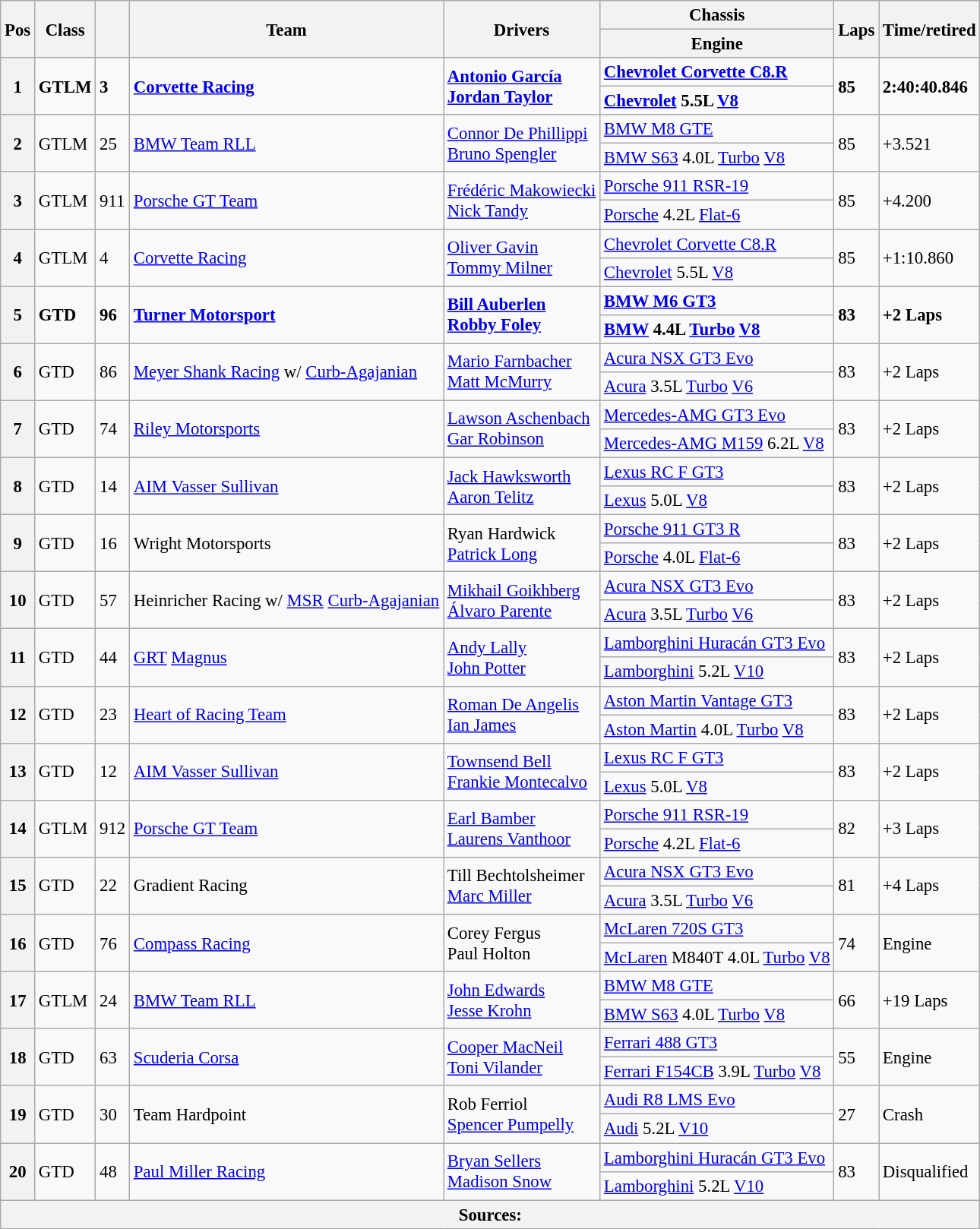<table class="wikitable" style="font-size: 95%;">
<tr>
<th rowspan=2>Pos</th>
<th rowspan=2>Class</th>
<th rowspan=2></th>
<th rowspan=2>Team</th>
<th rowspan=2>Drivers</th>
<th>Chassis</th>
<th rowspan=2>Laps</th>
<th rowspan=2>Time/retired</th>
</tr>
<tr>
<th>Engine</th>
</tr>
<tr style="font-weight:bold">
<th rowspan=2>1</th>
<td rowspan=2>GTLM</td>
<td rowspan=2>3</td>
<td rowspan=2> <a href='#'>Corvette Racing</a></td>
<td rowspan=2> <a href='#'>Antonio García</a><br> <a href='#'>Jordan Taylor</a></td>
<td><a href='#'>Chevrolet Corvette C8.R</a></td>
<td rowspan=2>85</td>
<td rowspan=2>2:40:40.846</td>
</tr>
<tr style="font-weight:bold">
<td><a href='#'>Chevrolet</a> 5.5L <a href='#'>V8</a></td>
</tr>
<tr>
<th rowspan=2>2</th>
<td rowspan=2>GTLM</td>
<td rowspan=2>25</td>
<td rowspan=2> <a href='#'>BMW Team RLL</a></td>
<td rowspan=2> <a href='#'>Connor De Phillippi</a><br> <a href='#'>Bruno Spengler</a></td>
<td><a href='#'>BMW M8 GTE</a></td>
<td rowspan=2>85</td>
<td rowspan=2>+3.521</td>
</tr>
<tr>
<td><a href='#'>BMW S63</a> 4.0L <a href='#'>Turbo</a> <a href='#'>V8</a></td>
</tr>
<tr>
<th rowspan=2>3</th>
<td rowspan=2>GTLM</td>
<td rowspan=2>911</td>
<td rowspan=2> <a href='#'>Porsche GT Team</a></td>
<td rowspan=2> <a href='#'>Frédéric Makowiecki</a><br> <a href='#'>Nick Tandy</a></td>
<td><a href='#'>Porsche 911 RSR-19</a></td>
<td rowspan=2>85</td>
<td rowspan=2>+4.200</td>
</tr>
<tr>
<td><a href='#'>Porsche</a> 4.2L <a href='#'>Flat-6</a></td>
</tr>
<tr>
<th rowspan=2>4</th>
<td rowspan=2>GTLM</td>
<td rowspan=2>4</td>
<td rowspan=2> <a href='#'>Corvette Racing</a></td>
<td rowspan=2> <a href='#'>Oliver Gavin</a><br> <a href='#'>Tommy Milner</a></td>
<td><a href='#'>Chevrolet Corvette C8.R</a></td>
<td rowspan=2>85</td>
<td rowspan=2>+1:10.860</td>
</tr>
<tr>
<td><a href='#'>Chevrolet</a> 5.5L <a href='#'>V8</a></td>
</tr>
<tr style="font-weight:bold">
<th rowspan=2>5</th>
<td rowspan=2>GTD</td>
<td rowspan=2>96</td>
<td rowspan=2> <a href='#'>Turner Motorsport</a></td>
<td rowspan=2> <a href='#'>Bill Auberlen</a><br> <a href='#'>Robby Foley</a></td>
<td><a href='#'>BMW M6 GT3</a></td>
<td rowspan=2>83</td>
<td rowspan=2>+2 Laps</td>
</tr>
<tr style="font-weight:bold">
<td><a href='#'>BMW</a> 4.4L <a href='#'>Turbo</a> <a href='#'>V8</a></td>
</tr>
<tr>
<th rowspan=2>6</th>
<td rowspan=2>GTD</td>
<td rowspan=2>86</td>
<td rowspan=2> <a href='#'>Meyer Shank Racing</a> w/ <a href='#'>Curb-Agajanian</a></td>
<td rowspan=2> <a href='#'>Mario Farnbacher</a><br> <a href='#'>Matt McMurry</a></td>
<td><a href='#'>Acura NSX GT3 Evo</a></td>
<td rowspan=2>83</td>
<td rowspan=2>+2 Laps</td>
</tr>
<tr>
<td><a href='#'>Acura</a> 3.5L <a href='#'>Turbo</a> <a href='#'>V6</a></td>
</tr>
<tr>
<th rowspan=2>7</th>
<td rowspan=2>GTD</td>
<td rowspan=2>74</td>
<td rowspan=2> <a href='#'>Riley Motorsports</a></td>
<td rowspan=2> <a href='#'>Lawson Aschenbach</a><br> <a href='#'>Gar Robinson</a></td>
<td><a href='#'>Mercedes-AMG GT3 Evo</a></td>
<td rowspan=2>83</td>
<td rowspan=2>+2 Laps</td>
</tr>
<tr>
<td><a href='#'>Mercedes-AMG M159</a> 6.2L <a href='#'>V8</a></td>
</tr>
<tr>
<th rowspan=2>8</th>
<td rowspan=2>GTD</td>
<td rowspan=2>14</td>
<td rowspan=2> <a href='#'>AIM Vasser Sullivan</a></td>
<td rowspan=2> <a href='#'>Jack Hawksworth</a><br> <a href='#'>Aaron Telitz</a></td>
<td><a href='#'>Lexus RC F GT3</a></td>
<td rowspan=2>83</td>
<td rowspan=2>+2 Laps</td>
</tr>
<tr>
<td><a href='#'>Lexus</a> 5.0L <a href='#'>V8</a></td>
</tr>
<tr>
<th rowspan=2>9</th>
<td rowspan=2>GTD</td>
<td rowspan=2>16</td>
<td rowspan=2> Wright Motorsports</td>
<td rowspan=2> Ryan Hardwick<br> <a href='#'>Patrick Long</a></td>
<td><a href='#'>Porsche 911 GT3 R</a></td>
<td rowspan=2>83</td>
<td rowspan=2>+2 Laps</td>
</tr>
<tr>
<td><a href='#'>Porsche</a> 4.0L <a href='#'>Flat-6</a></td>
</tr>
<tr>
<th rowspan=2>10</th>
<td rowspan=2>GTD</td>
<td rowspan=2>57</td>
<td rowspan=2> Heinricher Racing w/ <a href='#'>MSR</a> <a href='#'>Curb-Agajanian</a></td>
<td rowspan=2> <a href='#'>Mikhail Goikhberg</a><br> <a href='#'>Álvaro Parente</a></td>
<td><a href='#'>Acura NSX GT3 Evo</a></td>
<td rowspan=2>83</td>
<td rowspan=2>+2 Laps</td>
</tr>
<tr>
<td><a href='#'>Acura</a> 3.5L <a href='#'>Turbo</a> <a href='#'>V6</a></td>
</tr>
<tr>
<th rowspan=2>11</th>
<td rowspan=2>GTD</td>
<td rowspan=2>44</td>
<td rowspan=2> <a href='#'>GRT</a> <a href='#'>Magnus</a></td>
<td rowspan=2> <a href='#'>Andy Lally</a><br> <a href='#'>John Potter</a></td>
<td><a href='#'>Lamborghini Huracán GT3 Evo</a></td>
<td rowspan=2>83</td>
<td rowspan=2>+2 Laps</td>
</tr>
<tr>
<td><a href='#'>Lamborghini</a> 5.2L <a href='#'>V10</a></td>
</tr>
<tr>
<th rowspan=2>12</th>
<td rowspan=2>GTD</td>
<td rowspan=2>23</td>
<td rowspan=2> <a href='#'>Heart of Racing Team</a></td>
<td rowspan=2> <a href='#'>Roman De Angelis</a><br> <a href='#'>Ian James</a></td>
<td><a href='#'>Aston Martin Vantage GT3</a></td>
<td rowspan=2>83</td>
<td rowspan=2>+2 Laps</td>
</tr>
<tr>
<td><a href='#'>Aston Martin</a> 4.0L <a href='#'>Turbo</a> <a href='#'>V8</a></td>
</tr>
<tr>
<th rowspan=2>13</th>
<td rowspan=2>GTD</td>
<td rowspan=2>12</td>
<td rowspan=2> <a href='#'>AIM Vasser Sullivan</a></td>
<td rowspan=2> <a href='#'>Townsend Bell</a><br> <a href='#'>Frankie Montecalvo</a></td>
<td><a href='#'>Lexus RC F GT3</a></td>
<td rowspan=2>83</td>
<td rowspan=2>+2 Laps</td>
</tr>
<tr>
<td><a href='#'>Lexus</a> 5.0L <a href='#'>V8</a></td>
</tr>
<tr>
<th rowspan=2>14</th>
<td rowspan=2>GTLM</td>
<td rowspan=2>912</td>
<td rowspan=2> <a href='#'>Porsche GT Team</a></td>
<td rowspan=2> <a href='#'>Earl Bamber</a><br> <a href='#'>Laurens Vanthoor</a></td>
<td><a href='#'>Porsche 911 RSR-19</a></td>
<td rowspan=2>82</td>
<td rowspan=2>+3 Laps</td>
</tr>
<tr>
<td><a href='#'>Porsche</a> 4.2L <a href='#'>Flat-6</a></td>
</tr>
<tr>
<th rowspan=2>15</th>
<td rowspan=2>GTD</td>
<td rowspan=2>22</td>
<td rowspan=2> Gradient Racing</td>
<td rowspan=2> Till Bechtolsheimer<br> <a href='#'>Marc Miller</a></td>
<td><a href='#'>Acura NSX GT3 Evo</a></td>
<td rowspan=2>81</td>
<td rowspan=2>+4 Laps</td>
</tr>
<tr>
<td><a href='#'>Acura</a> 3.5L <a href='#'>Turbo</a> <a href='#'>V6</a></td>
</tr>
<tr>
<th rowspan=2>16</th>
<td rowspan=2>GTD</td>
<td rowspan=2>76</td>
<td rowspan=2> <a href='#'>Compass Racing</a></td>
<td rowspan=2> Corey Fergus<br> Paul Holton</td>
<td><a href='#'>McLaren 720S GT3</a></td>
<td rowspan=2>74</td>
<td rowspan=2>Engine</td>
</tr>
<tr>
<td><a href='#'>McLaren</a> M840T 4.0L <a href='#'>Turbo</a> <a href='#'>V8</a></td>
</tr>
<tr>
<th rowspan=2>17</th>
<td rowspan=2>GTLM</td>
<td rowspan=2>24</td>
<td rowspan=2> <a href='#'>BMW Team RLL</a></td>
<td rowspan=2> <a href='#'>John Edwards</a><br> <a href='#'>Jesse Krohn</a></td>
<td><a href='#'>BMW M8 GTE</a></td>
<td rowspan=2>66</td>
<td rowspan=2>+19 Laps</td>
</tr>
<tr>
<td><a href='#'>BMW S63</a> 4.0L <a href='#'>Turbo</a> <a href='#'>V8</a></td>
</tr>
<tr>
<th rowspan=2>18</th>
<td rowspan=2>GTD</td>
<td rowspan=2>63</td>
<td rowspan=2> <a href='#'>Scuderia Corsa</a></td>
<td rowspan=2> <a href='#'>Cooper MacNeil</a><br> <a href='#'>Toni Vilander</a></td>
<td><a href='#'>Ferrari 488 GT3</a></td>
<td rowspan=2>55</td>
<td rowspan=2>Engine</td>
</tr>
<tr>
<td><a href='#'>Ferrari F154CB</a> 3.9L <a href='#'>Turbo</a> <a href='#'>V8</a></td>
</tr>
<tr>
<th rowspan=2>19</th>
<td rowspan=2>GTD</td>
<td rowspan=2>30</td>
<td rowspan=2> Team Hardpoint</td>
<td rowspan=2> Rob Ferriol<br> <a href='#'>Spencer Pumpelly</a></td>
<td><a href='#'>Audi R8 LMS Evo</a></td>
<td rowspan=2>27</td>
<td rowspan=2>Crash</td>
</tr>
<tr>
<td><a href='#'>Audi</a> 5.2L <a href='#'>V10</a></td>
</tr>
<tr>
<th rowspan=2>20</th>
<td rowspan=2>GTD</td>
<td rowspan=2>48</td>
<td rowspan=2> <a href='#'>Paul Miller Racing</a></td>
<td rowspan=2> <a href='#'>Bryan Sellers</a><br> <a href='#'>Madison Snow</a></td>
<td><a href='#'>Lamborghini Huracán GT3 Evo</a></td>
<td rowspan=2>83</td>
<td rowspan=2>Disqualified</td>
</tr>
<tr>
<td><a href='#'>Lamborghini</a> 5.2L <a href='#'>V10</a></td>
</tr>
<tr>
<th colspan=8 align=center>Sources:</th>
</tr>
</table>
